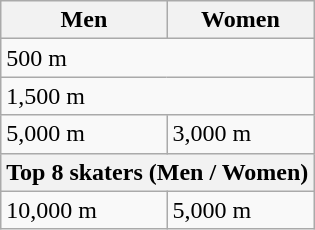<table class="wikitable">
<tr>
<th>Men</th>
<th>Women</th>
</tr>
<tr>
<td colspan="2">500 m</td>
</tr>
<tr>
<td colspan="2">1,500 m</td>
</tr>
<tr>
<td>5,000 m</td>
<td>3,000 m</td>
</tr>
<tr>
<th colspan="2">Top 8 skaters (Men / Women)</th>
</tr>
<tr>
<td>10,000 m</td>
<td>5,000 m</td>
</tr>
</table>
